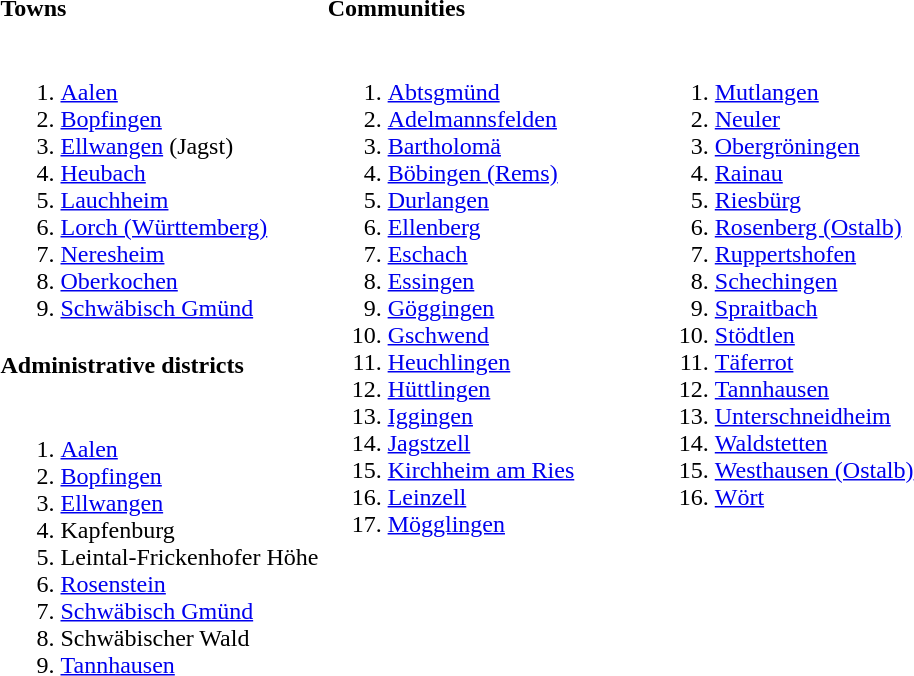<table>
<tr>
<th width=33% align=left>Towns</th>
<th width=33% align=left>Communities</th>
<th width=33% align=left></th>
</tr>
<tr valign=top>
<td><br><ol><li><a href='#'>Aalen</a></li><li><a href='#'>Bopfingen</a></li><li><a href='#'>Ellwangen</a> (Jagst)</li><li><a href='#'>Heubach</a></li><li><a href='#'>Lauchheim</a></li><li><a href='#'>Lorch (Württemberg)</a></li><li><a href='#'>Neresheim</a></li><li><a href='#'>Oberkochen</a></li><li><a href='#'>Schwäbisch Gmünd</a></li></ol></td>
<td rowspan=3><br><ol><li><a href='#'>Abtsgmünd</a></li><li><a href='#'>Adelmannsfelden</a></li><li><a href='#'>Bartholomä</a></li><li><a href='#'>Böbingen (Rems)</a></li><li><a href='#'>Durlangen</a></li><li><a href='#'>Ellenberg</a></li><li><a href='#'>Eschach</a></li><li><a href='#'>Essingen</a></li><li><a href='#'>Göggingen</a></li><li><a href='#'>Gschwend</a></li><li><a href='#'>Heuchlingen</a></li><li><a href='#'>Hüttlingen</a></li><li><a href='#'>Iggingen</a></li><li><a href='#'>Jagstzell</a></li><li><a href='#'>Kirchheim am Ries</a></li><li><a href='#'>Leinzell</a></li><li><a href='#'>Mögglingen</a></li></ol></td>
<td rowspan=3><br><ol>
<li><a href='#'>Mutlangen</a>
<li><a href='#'>Neuler</a>
<li><a href='#'>Obergröningen</a>
<li><a href='#'>Rainau</a>
<li><a href='#'>Riesbürg</a>
<li><a href='#'>Rosenberg (Ostalb)</a>
<li><a href='#'>Ruppertshofen</a>
<li><a href='#'>Schechingen</a>
<li><a href='#'>Spraitbach</a>
<li><a href='#'>Stödtlen</a>
<li><a href='#'>Täferrot</a>
<li><a href='#'>Tannhausen</a>
<li><a href='#'>Unterschneidheim</a>
<li><a href='#'>Waldstetten</a>
<li><a href='#'>Westhausen (Ostalb)</a>
<li><a href='#'>Wört</a>
</ol></td>
</tr>
<tr>
<th align=left>Administrative districts</th>
</tr>
<tr>
<td><br><ol><li><a href='#'>Aalen</a></li><li><a href='#'>Bopfingen</a></li><li><a href='#'>Ellwangen</a></li><li>Kapfenburg</li><li>Leintal-Frickenhofer Höhe</li><li><a href='#'>Rosenstein</a></li><li><a href='#'>Schwäbisch Gmünd</a></li><li>Schwäbischer Wald</li><li><a href='#'>Tannhausen</a></li></ol></td>
</tr>
</table>
